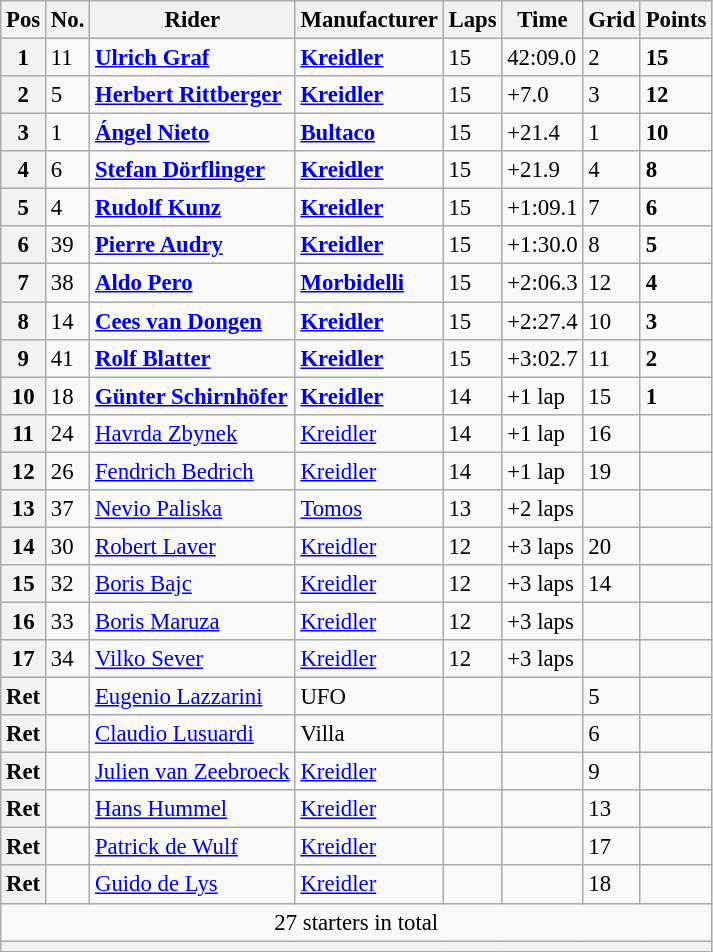<table class="wikitable" style="font-size: 95%;">
<tr>
<th>Pos</th>
<th>No.</th>
<th>Rider</th>
<th>Manufacturer</th>
<th>Laps</th>
<th>Time</th>
<th>Grid</th>
<th>Points</th>
</tr>
<tr>
<th>1</th>
<td>11</td>
<td> <strong><a href='#'>Ulrich Graf</a></strong></td>
<td><strong><a href='#'>Kreidler</a></strong></td>
<td>15</td>
<td>42:09.0</td>
<td>2</td>
<td><strong>15</strong></td>
</tr>
<tr>
<th>2</th>
<td>5</td>
<td> <strong><a href='#'>Herbert Rittberger</a></strong></td>
<td><strong><a href='#'>Kreidler</a></strong></td>
<td>15</td>
<td>+7.0</td>
<td>3</td>
<td><strong>12</strong></td>
</tr>
<tr>
<th>3</th>
<td>1</td>
<td> <strong><a href='#'>Ángel Nieto</a></strong></td>
<td><strong><a href='#'>Bultaco</a></strong></td>
<td>15</td>
<td>+21.4</td>
<td>1</td>
<td><strong>10</strong></td>
</tr>
<tr>
<th>4</th>
<td>6</td>
<td> <strong><a href='#'>Stefan Dörflinger</a></strong></td>
<td><strong><a href='#'>Kreidler</a></strong></td>
<td>15</td>
<td>+21.9</td>
<td>4</td>
<td><strong>8</strong></td>
</tr>
<tr>
<th>5</th>
<td>4</td>
<td> <strong><a href='#'>Rudolf Kunz</a></strong></td>
<td><strong><a href='#'>Kreidler</a></strong></td>
<td>15</td>
<td>+1:09.1</td>
<td>7</td>
<td><strong>6</strong></td>
</tr>
<tr>
<th>6</th>
<td>39</td>
<td> <strong><a href='#'>Pierre Audry</a></strong></td>
<td><strong><a href='#'>Kreidler</a></strong></td>
<td>15</td>
<td>+1:30.0</td>
<td>8</td>
<td><strong>5</strong></td>
</tr>
<tr>
<th>7</th>
<td>38</td>
<td> <strong><a href='#'>Aldo Pero</a></strong></td>
<td><strong><a href='#'>Morbidelli</a></strong></td>
<td>15</td>
<td>+2:06.3</td>
<td>12</td>
<td><strong>4</strong></td>
</tr>
<tr>
<th>8</th>
<td>14</td>
<td> <strong><a href='#'>Cees van Dongen</a></strong></td>
<td><strong><a href='#'>Kreidler</a></strong></td>
<td>15</td>
<td>+2:27.4</td>
<td>10</td>
<td><strong>3</strong></td>
</tr>
<tr>
<th>9</th>
<td>41</td>
<td> <strong><a href='#'>Rolf Blatter</a></strong></td>
<td><strong><a href='#'>Kreidler</a></strong></td>
<td>15</td>
<td>+3:02.7</td>
<td>11</td>
<td><strong>2</strong></td>
</tr>
<tr>
<th>10</th>
<td>18</td>
<td> <strong><a href='#'>Günter Schirnhöfer</a></strong></td>
<td><strong><a href='#'>Kreidler</a></strong></td>
<td>14</td>
<td>+1 lap</td>
<td>15</td>
<td><strong>1</strong></td>
</tr>
<tr>
<th>11</th>
<td>24</td>
<td> <a href='#'>Havrda Zbynek</a></td>
<td><a href='#'>Kreidler</a></td>
<td>14</td>
<td>+1 lap</td>
<td>16</td>
<td></td>
</tr>
<tr>
<th>12</th>
<td>26</td>
<td> <a href='#'>Fendrich Bedrich</a></td>
<td><a href='#'>Kreidler</a></td>
<td>14</td>
<td>+1 lap</td>
<td>19</td>
<td></td>
</tr>
<tr>
<th>13</th>
<td>37</td>
<td> <a href='#'>Nevio Paliska</a></td>
<td><a href='#'>Tomos</a></td>
<td>13</td>
<td>+2 laps</td>
<td></td>
<td></td>
</tr>
<tr>
<th>14</th>
<td>30</td>
<td> <a href='#'>Robert Laver</a></td>
<td><a href='#'>Kreidler</a></td>
<td>12</td>
<td>+3 laps</td>
<td>20</td>
<td></td>
</tr>
<tr>
<th>15</th>
<td>32</td>
<td> <a href='#'>Boris Bajc</a></td>
<td><a href='#'>Kreidler</a></td>
<td>12</td>
<td>+3 laps</td>
<td>14</td>
<td></td>
</tr>
<tr>
<th>16</th>
<td>33</td>
<td> <a href='#'>Boris Maruza</a></td>
<td><a href='#'>Kreidler</a></td>
<td>12</td>
<td>+3 laps</td>
<td></td>
<td></td>
</tr>
<tr>
<th>17</th>
<td>34</td>
<td> <a href='#'>Vilko Sever</a></td>
<td><a href='#'>Kreidler</a></td>
<td>12</td>
<td>+3 laps</td>
<td></td>
<td></td>
</tr>
<tr>
<th>Ret</th>
<td></td>
<td> <a href='#'>Eugenio Lazzarini</a></td>
<td>UFO</td>
<td></td>
<td></td>
<td>5</td>
<td></td>
</tr>
<tr>
<th>Ret</th>
<td></td>
<td> <a href='#'>Claudio Lusuardi</a></td>
<td>Villa</td>
<td></td>
<td></td>
<td>6</td>
<td></td>
</tr>
<tr>
<th>Ret</th>
<td></td>
<td> <a href='#'>Julien van Zeebroeck</a></td>
<td><a href='#'>Kreidler</a></td>
<td></td>
<td></td>
<td>9</td>
<td></td>
</tr>
<tr>
<th>Ret</th>
<td></td>
<td> <a href='#'>Hans Hummel</a></td>
<td><a href='#'>Kreidler</a></td>
<td></td>
<td></td>
<td>13</td>
<td></td>
</tr>
<tr>
<th>Ret</th>
<td></td>
<td> <a href='#'>Patrick de Wulf</a></td>
<td><a href='#'>Kreidler</a></td>
<td></td>
<td></td>
<td>17</td>
<td></td>
</tr>
<tr>
<th>Ret</th>
<td></td>
<td> <a href='#'>Guido de Lys</a></td>
<td><a href='#'>Kreidler</a></td>
<td></td>
<td></td>
<td>18</td>
<td></td>
</tr>
<tr>
<td colspan=8 align=center>27 starters in total</td>
</tr>
<tr>
<th colspan=8></th>
</tr>
</table>
